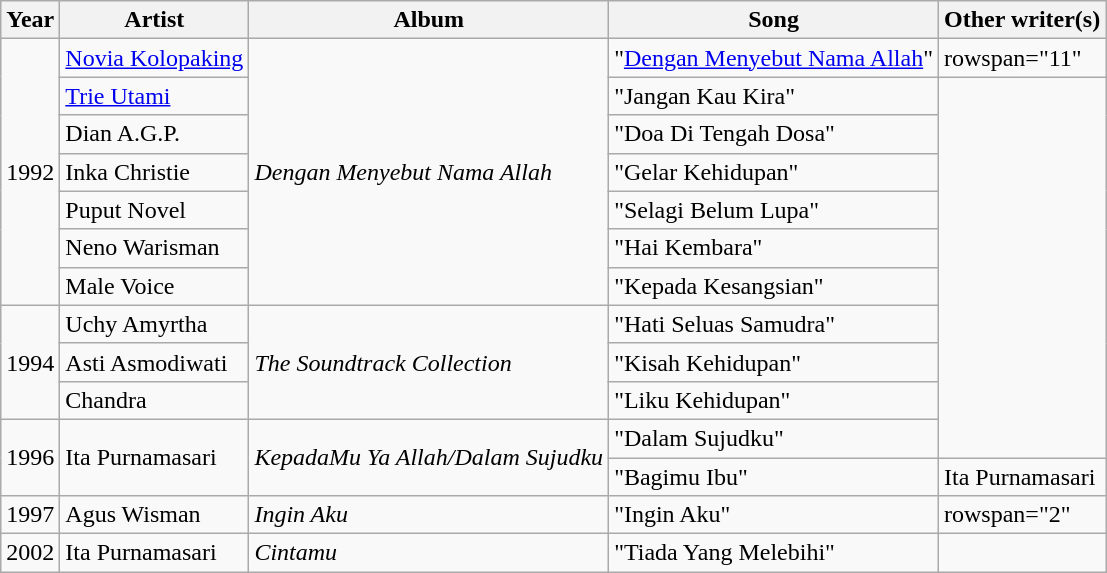<table class="wikitable" align="center">
<tr>
<th>Year</th>
<th>Artist</th>
<th>Album</th>
<th>Song</th>
<th>Other writer(s)</th>
</tr>
<tr>
<td rowspan="7">1992</td>
<td><a href='#'>Novia Kolopaking</a></td>
<td rowspan="7"><em>Dengan Menyebut Nama Allah</em></td>
<td>"<a href='#'>Dengan Menyebut Nama Allah</a>"</td>
<td>rowspan="11" </td>
</tr>
<tr>
<td><a href='#'>Trie Utami</a></td>
<td>"Jangan Kau Kira"</td>
</tr>
<tr>
<td>Dian A.G.P.</td>
<td>"Doa Di Tengah Dosa"</td>
</tr>
<tr>
<td>Inka Christie</td>
<td>"Gelar Kehidupan"</td>
</tr>
<tr>
<td>Puput Novel</td>
<td>"Selagi Belum Lupa"</td>
</tr>
<tr>
<td>Neno Warisman</td>
<td>"Hai Kembara"</td>
</tr>
<tr>
<td>Male Voice</td>
<td>"Kepada Kesangsian"</td>
</tr>
<tr>
<td rowspan="3">1994</td>
<td>Uchy Amyrtha</td>
<td rowspan="3"><em>The Soundtrack Collection</em></td>
<td>"Hati Seluas Samudra"</td>
</tr>
<tr>
<td>Asti Asmodiwati</td>
<td>"Kisah Kehidupan"</td>
</tr>
<tr>
<td>Chandra</td>
<td>"Liku Kehidupan"</td>
</tr>
<tr>
<td rowspan="2">1996</td>
<td rowspan="2">Ita Purnamasari</td>
<td rowspan="2"><em>KepadaMu Ya Allah/Dalam Sujudku</em></td>
<td>"Dalam Sujudku"</td>
</tr>
<tr>
<td>"Bagimu Ibu"</td>
<td>Ita Purnamasari</td>
</tr>
<tr>
<td>1997</td>
<td>Agus Wisman</td>
<td><em>Ingin Aku</em></td>
<td>"Ingin Aku"</td>
<td>rowspan="2" </td>
</tr>
<tr>
<td>2002</td>
<td>Ita Purnamasari</td>
<td><em>Cintamu</em></td>
<td>"Tiada Yang Melebihi"</td>
</tr>
</table>
